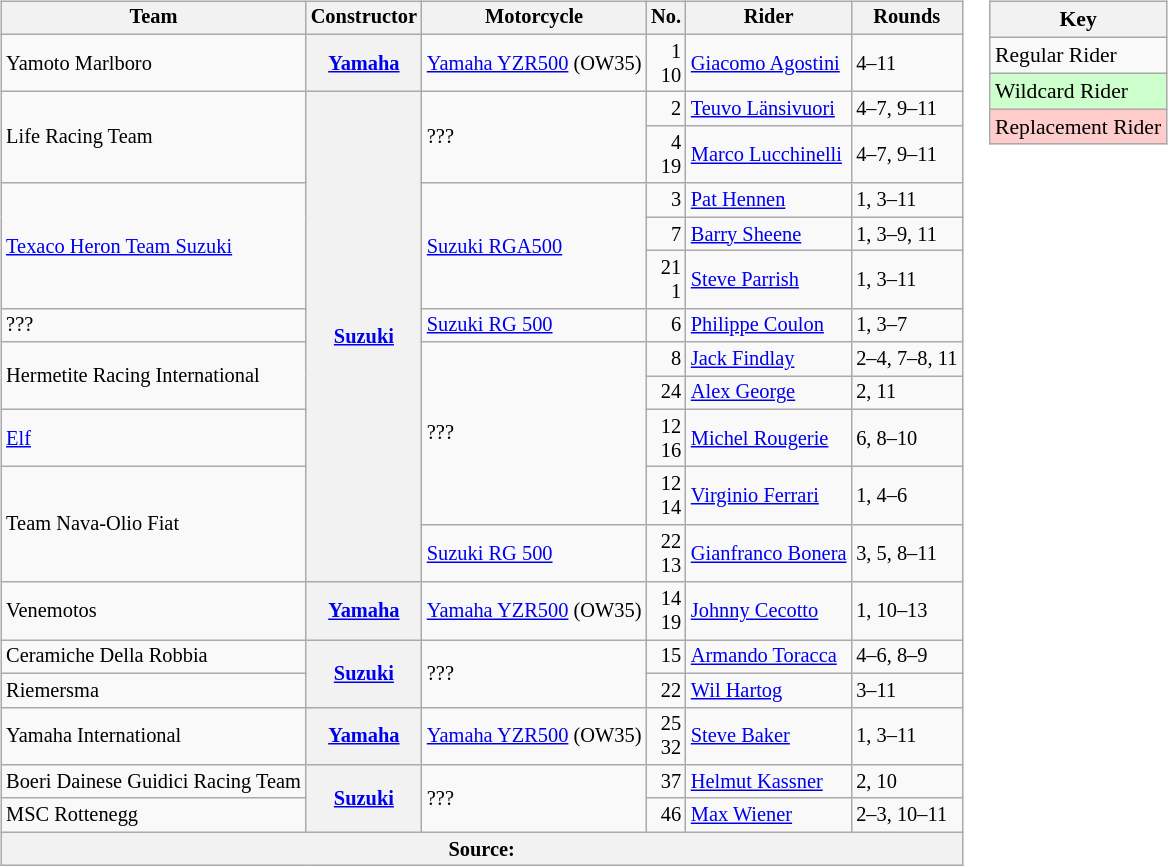<table>
<tr>
<td><br><table class="wikitable" style="font-size: 85%;">
<tr>
<th>Team</th>
<th>Constructor</th>
<th>Motorcycle</th>
<th>No.</th>
<th>Rider</th>
<th>Rounds</th>
</tr>
<tr>
<td>Yamoto Marlboro</td>
<th><a href='#'>Yamaha</a></th>
<td><a href='#'>Yamaha YZR500</a> (OW35)</td>
<td align="right">1<br>10</td>
<td> <a href='#'>Giacomo Agostini</a></td>
<td>4–11</td>
</tr>
<tr>
<td rowspan=2>Life Racing Team</td>
<th rowspan=11><a href='#'>Suzuki</a></th>
<td rowspan=2>???</td>
<td align="right">2</td>
<td> <a href='#'>Teuvo Länsivuori</a></td>
<td>4–7, 9–11</td>
</tr>
<tr>
<td align="right">4<br>19</td>
<td> <a href='#'>Marco Lucchinelli</a></td>
<td>4–7, 9–11</td>
</tr>
<tr>
<td rowspan=3><a href='#'>Texaco Heron Team Suzuki</a></td>
<td rowspan=3><a href='#'>Suzuki RGA500</a></td>
<td align="right">3</td>
<td> <a href='#'>Pat Hennen</a></td>
<td>1, 3–11</td>
</tr>
<tr>
<td align="right">7</td>
<td> <a href='#'>Barry Sheene</a></td>
<td>1, 3–9, 11</td>
</tr>
<tr>
<td align="right">21<br>1</td>
<td> <a href='#'>Steve Parrish</a></td>
<td>1, 3–11</td>
</tr>
<tr>
<td>???</td>
<td><a href='#'>Suzuki RG 500</a></td>
<td align="right">6</td>
<td> <a href='#'>Philippe Coulon</a></td>
<td>1, 3–7</td>
</tr>
<tr>
<td rowspan=2>Hermetite Racing International</td>
<td rowspan=4>???</td>
<td align="right">8</td>
<td> <a href='#'>Jack Findlay</a></td>
<td>2–4, 7–8, 11</td>
</tr>
<tr>
<td align="right">24</td>
<td> <a href='#'>Alex George</a></td>
<td>2, 11</td>
</tr>
<tr>
<td><a href='#'>Elf</a></td>
<td align="right">12<br>16</td>
<td> <a href='#'>Michel Rougerie</a></td>
<td>6, 8–10</td>
</tr>
<tr>
<td rowspan=2>Team Nava-Olio Fiat</td>
<td align="right">12<br>14</td>
<td> <a href='#'>Virginio Ferrari</a></td>
<td>1, 4–6</td>
</tr>
<tr>
<td><a href='#'>Suzuki RG 500</a></td>
<td align="right">22<br>13</td>
<td> <a href='#'>Gianfranco Bonera</a></td>
<td>3, 5, 8–11</td>
</tr>
<tr>
<td>Venemotos</td>
<th><a href='#'>Yamaha</a></th>
<td><a href='#'>Yamaha YZR500</a> (OW35)</td>
<td align="right">14<br>19</td>
<td> <a href='#'>Johnny Cecotto</a></td>
<td>1, 10–13</td>
</tr>
<tr>
<td>Ceramiche Della Robbia</td>
<th rowspan=2><a href='#'>Suzuki</a></th>
<td rowspan=2>???</td>
<td align="right">15</td>
<td> <a href='#'>Armando Toracca</a></td>
<td>4–6, 8–9</td>
</tr>
<tr>
<td>Riemersma</td>
<td align="right">22</td>
<td> <a href='#'>Wil Hartog</a></td>
<td>3–11</td>
</tr>
<tr>
<td>Yamaha International</td>
<th><a href='#'>Yamaha</a></th>
<td><a href='#'>Yamaha YZR500</a> (OW35)</td>
<td align="right">25<br>32</td>
<td> <a href='#'>Steve Baker</a></td>
<td>1, 3–11</td>
</tr>
<tr>
<td>Boeri Dainese Guidici Racing Team</td>
<th rowspan=2><a href='#'>Suzuki</a></th>
<td rowspan=2>???</td>
<td align="right">37</td>
<td> <a href='#'>Helmut Kassner</a></td>
<td>2, 10</td>
</tr>
<tr>
<td>MSC Rottenegg</td>
<td align="right">46</td>
<td> <a href='#'>Max Wiener</a></td>
<td>2–3, 10–11</td>
</tr>
<tr>
<th colspan=6>Source: </th>
</tr>
</table>
</td>
<td valign="top"><br><table class="wikitable" style="font-size: 90%;">
<tr>
<th colspan=2>Key</th>
</tr>
<tr>
<td>Regular Rider</td>
</tr>
<tr style="background-color:#ccffcc">
<td>Wildcard Rider</td>
</tr>
<tr style="background-color:#ffcccc">
<td>Replacement Rider</td>
</tr>
</table>
</td>
</tr>
</table>
